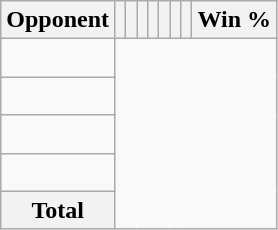<table class="wikitable sortable collapsible collapsed" style="text-align: center;">
<tr>
<th>Opponent</th>
<th></th>
<th></th>
<th></th>
<th></th>
<th></th>
<th></th>
<th></th>
<th>Win %</th>
</tr>
<tr>
<td align="left"><br></td>
</tr>
<tr>
<td align="left"><br></td>
</tr>
<tr>
<td align="left"><br></td>
</tr>
<tr>
<td align="left"><br></td>
</tr>
<tr class="sortbottom">
<th>Total<br></th>
</tr>
</table>
